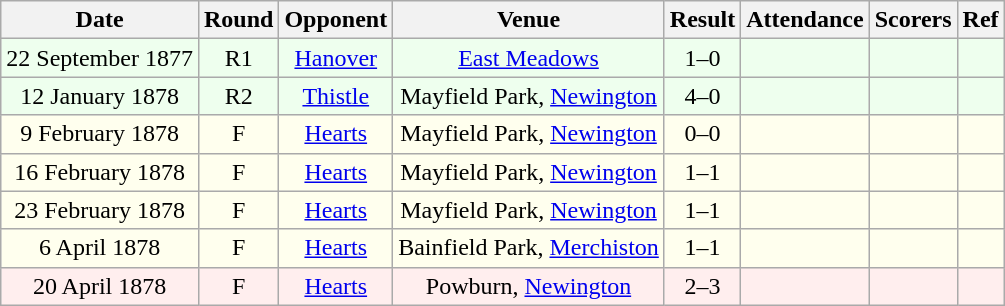<table class="wikitable unsortable" style="font-size:100%; text-align:center">
<tr>
<th>Date</th>
<th>Round</th>
<th>Opponent</th>
<th>Venue</th>
<th>Result</th>
<th>Attendance</th>
<th>Scorers</th>
<th>Ref</th>
</tr>
<tr bgcolor = "#EEFFEE">
<td>22 September 1877</td>
<td>R1</td>
<td><a href='#'>Hanover</a></td>
<td><a href='#'>East Meadows</a></td>
<td>1–0</td>
<td></td>
<td></td>
<td></td>
</tr>
<tr bgcolor = "#EEFFEE">
<td>12 January 1878</td>
<td>R2</td>
<td><a href='#'>Thistle</a></td>
<td>Mayfield Park, <a href='#'>Newington</a></td>
<td>4–0</td>
<td></td>
<td></td>
<td></td>
</tr>
<tr bgcolor = "#FFFFEE">
<td>9 February 1878</td>
<td>F</td>
<td><a href='#'>Hearts</a></td>
<td>Mayfield Park, <a href='#'>Newington</a></td>
<td>0–0</td>
<td></td>
<td></td>
<td></td>
</tr>
<tr bgcolor = "#FFFFEE">
<td>16 February 1878</td>
<td>F</td>
<td><a href='#'>Hearts</a></td>
<td>Mayfield Park, <a href='#'>Newington</a></td>
<td>1–1</td>
<td></td>
<td></td>
<td></td>
</tr>
<tr bgcolor = "#FFFFEE">
<td>23 February 1878</td>
<td>F</td>
<td><a href='#'>Hearts</a></td>
<td>Mayfield Park, <a href='#'>Newington</a></td>
<td>1–1</td>
<td></td>
<td></td>
<td></td>
</tr>
<tr bgcolor = "#FFFFEE">
<td>6 April 1878</td>
<td>F</td>
<td><a href='#'>Hearts</a></td>
<td>Bainfield Park, <a href='#'>Merchiston</a></td>
<td>1–1</td>
<td></td>
<td></td>
<td></td>
</tr>
<tr bgcolor = "#FFEEEE">
<td>20 April 1878</td>
<td>F</td>
<td><a href='#'>Hearts</a></td>
<td>Powburn, <a href='#'>Newington</a></td>
<td>2–3</td>
<td></td>
<td></td>
<td></td>
</tr>
</table>
